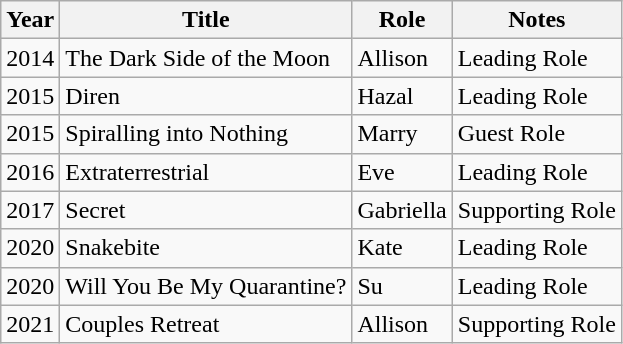<table class="wikitable">
<tr>
<th>Year</th>
<th>Title</th>
<th>Role</th>
<th>Notes</th>
</tr>
<tr>
<td>2014</td>
<td>The Dark Side of the Moon</td>
<td>Allison</td>
<td>Leading Role</td>
</tr>
<tr>
<td>2015</td>
<td>Diren</td>
<td>Hazal</td>
<td>Leading Role</td>
</tr>
<tr>
<td>2015</td>
<td>Spiralling into Nothing</td>
<td>Marry</td>
<td>Guest Role</td>
</tr>
<tr>
<td>2016</td>
<td>Extraterrestrial</td>
<td>Eve</td>
<td>Leading Role</td>
</tr>
<tr>
<td>2017</td>
<td>Secret</td>
<td>Gabriella</td>
<td>Supporting Role</td>
</tr>
<tr>
<td>2020</td>
<td>Snakebite</td>
<td>Kate</td>
<td>Leading Role</td>
</tr>
<tr>
<td>2020</td>
<td>Will You Be My Quarantine?</td>
<td>Su</td>
<td>Leading Role</td>
</tr>
<tr>
<td>2021</td>
<td>Couples Retreat</td>
<td>Allison</td>
<td>Supporting Role</td>
</tr>
</table>
